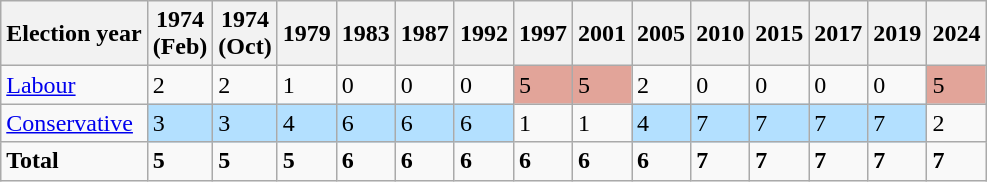<table class="wikitable">
<tr>
<th>Election year</th>
<th>1974<br>(Feb)</th>
<th>1974<br>(Oct)</th>
<th>1979</th>
<th>1983</th>
<th>1987</th>
<th>1992</th>
<th>1997</th>
<th>2001</th>
<th>2005</th>
<th>2010</th>
<th>2015</th>
<th>2017</th>
<th>2019</th>
<th>2024</th>
</tr>
<tr>
<td><a href='#'>Labour</a></td>
<td>2</td>
<td>2</td>
<td>1</td>
<td>0</td>
<td>0</td>
<td>0</td>
<td style="background-color:#e2a499;">5</td>
<td style="background-color:#e2a499;">5</td>
<td>2</td>
<td>0</td>
<td>0</td>
<td>0</td>
<td>0</td>
<td style="background-color:#e2a499;">5</td>
</tr>
<tr>
<td><a href='#'>Conservative</a></td>
<td style="background:#B3E0FF">3</td>
<td style="background:#B3E0FF">3</td>
<td style="background:#B3E0FF">4</td>
<td style="background:#B3E0FF">6</td>
<td style="background:#B3E0FF">6</td>
<td style="background:#B3E0FF">6</td>
<td>1</td>
<td>1</td>
<td style="background:#B3E0FF">4</td>
<td style="background:#B3E0FF">7</td>
<td style="background:#B3E0FF">7</td>
<td style="background:#B3E0FF">7</td>
<td style="background:#B3E0FF">7</td>
<td>2</td>
</tr>
<tr>
<td><strong>Total</strong></td>
<td><strong>5</strong></td>
<td><strong>5</strong></td>
<td><strong>5</strong></td>
<td><strong>6</strong></td>
<td><strong>6</strong></td>
<td><strong>6</strong></td>
<td><strong>6</strong></td>
<td><strong>6</strong></td>
<td><strong>6</strong></td>
<td><strong>7</strong></td>
<td><strong>7</strong></td>
<td><strong>7</strong></td>
<td><strong>7</strong></td>
<td><strong>7</strong></td>
</tr>
</table>
